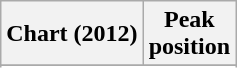<table class="wikitable sortable plainrowheaders" style="text-align:center">
<tr>
<th>Chart (2012)</th>
<th>Peak<br>position</th>
</tr>
<tr>
</tr>
<tr>
</tr>
<tr>
</tr>
<tr>
</tr>
</table>
